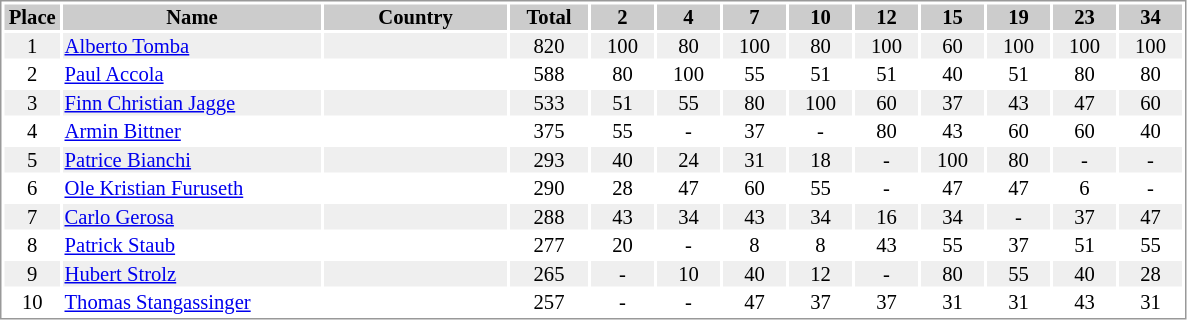<table border="0" style="border: 1px solid #999; background-color:#FFFFFF; text-align:center; font-size:86%; line-height:15px;">
<tr align="center" bgcolor="#CCCCCC">
<th width=35>Place</th>
<th width=170>Name</th>
<th width=120>Country</th>
<th width=50>Total</th>
<th width=40>2</th>
<th width=40>4</th>
<th width=40>7</th>
<th width=40>10</th>
<th width=40>12</th>
<th width=40>15</th>
<th width=40>19</th>
<th width=40>23</th>
<th width=40>34</th>
</tr>
<tr bgcolor="#EFEFEF">
<td>1</td>
<td align="left"><a href='#'>Alberto Tomba</a></td>
<td align="left"></td>
<td>820</td>
<td>100</td>
<td>80</td>
<td>100</td>
<td>80</td>
<td>100</td>
<td>60</td>
<td>100</td>
<td>100</td>
<td>100</td>
</tr>
<tr>
<td>2</td>
<td align="left"><a href='#'>Paul Accola</a></td>
<td align="left"></td>
<td>588</td>
<td>80</td>
<td>100</td>
<td>55</td>
<td>51</td>
<td>51</td>
<td>40</td>
<td>51</td>
<td>80</td>
<td>80</td>
</tr>
<tr bgcolor="#EFEFEF">
<td>3</td>
<td align="left"><a href='#'>Finn Christian Jagge</a></td>
<td align="left"></td>
<td>533</td>
<td>51</td>
<td>55</td>
<td>80</td>
<td>100</td>
<td>60</td>
<td>37</td>
<td>43</td>
<td>47</td>
<td>60</td>
</tr>
<tr>
<td>4</td>
<td align="left"><a href='#'>Armin Bittner</a></td>
<td align="left"></td>
<td>375</td>
<td>55</td>
<td>-</td>
<td>37</td>
<td>-</td>
<td>80</td>
<td>43</td>
<td>60</td>
<td>60</td>
<td>40</td>
</tr>
<tr bgcolor="#EFEFEF">
<td>5</td>
<td align="left"><a href='#'>Patrice Bianchi</a></td>
<td align="left"></td>
<td>293</td>
<td>40</td>
<td>24</td>
<td>31</td>
<td>18</td>
<td>-</td>
<td>100</td>
<td>80</td>
<td>-</td>
<td>-</td>
</tr>
<tr>
<td>6</td>
<td align="left"><a href='#'>Ole Kristian Furuseth</a></td>
<td align="left"></td>
<td>290</td>
<td>28</td>
<td>47</td>
<td>60</td>
<td>55</td>
<td>-</td>
<td>47</td>
<td>47</td>
<td>6</td>
<td>-</td>
</tr>
<tr bgcolor="#EFEFEF">
<td>7</td>
<td align="left"><a href='#'>Carlo Gerosa</a></td>
<td align="left"></td>
<td>288</td>
<td>43</td>
<td>34</td>
<td>43</td>
<td>34</td>
<td>16</td>
<td>34</td>
<td>-</td>
<td>37</td>
<td>47</td>
</tr>
<tr>
<td>8</td>
<td align="left"><a href='#'>Patrick Staub</a></td>
<td align="left"></td>
<td>277</td>
<td>20</td>
<td>-</td>
<td>8</td>
<td>8</td>
<td>43</td>
<td>55</td>
<td>37</td>
<td>51</td>
<td>55</td>
</tr>
<tr bgcolor="#EFEFEF">
<td>9</td>
<td align="left"><a href='#'>Hubert Strolz</a></td>
<td align="left"></td>
<td>265</td>
<td>-</td>
<td>10</td>
<td>40</td>
<td>12</td>
<td>-</td>
<td>80</td>
<td>55</td>
<td>40</td>
<td>28</td>
</tr>
<tr>
<td>10</td>
<td align="left"><a href='#'>Thomas Stangassinger</a></td>
<td align="left"></td>
<td>257</td>
<td>-</td>
<td>-</td>
<td>47</td>
<td>37</td>
<td>37</td>
<td>31</td>
<td>31</td>
<td>43</td>
<td>31</td>
</tr>
</table>
